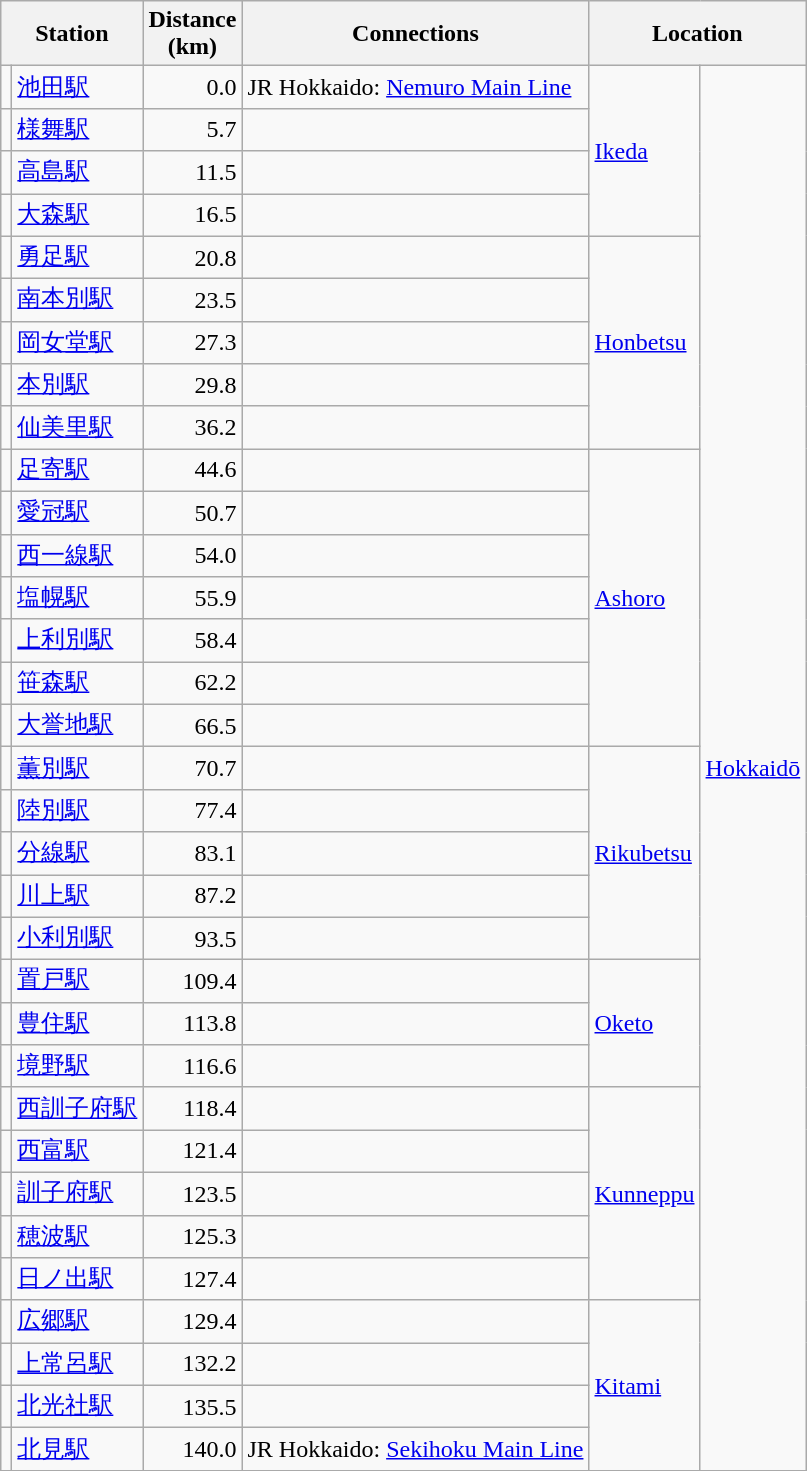<table class=wikitable>
<tr>
<th colspan=2>Station</th>
<th>Distance<br>(km)</th>
<th>Connections</th>
<th colspan=2>Location</th>
</tr>
<tr>
<td></td>
<td><a href='#'>池田駅</a></td>
<td align=right>0.0</td>
<td>JR Hokkaido: <a href='#'>Nemuro Main Line</a></td>
<td rowspan=4><a href='#'>Ikeda</a></td>
<td rowspan=33><a href='#'>Hokkaidō</a></td>
</tr>
<tr>
<td></td>
<td><a href='#'>様舞駅</a></td>
<td align=right>5.7</td>
<td></td>
</tr>
<tr>
<td></td>
<td><a href='#'>高島駅</a></td>
<td align=right>11.5</td>
<td></td>
</tr>
<tr>
<td></td>
<td><a href='#'>大森駅</a></td>
<td align=right>16.5</td>
<td></td>
</tr>
<tr>
<td></td>
<td><a href='#'>勇足駅</a></td>
<td align=right>20.8</td>
<td></td>
<td rowspan=5><a href='#'>Honbetsu</a></td>
</tr>
<tr>
<td></td>
<td><a href='#'>南本別駅</a></td>
<td align=right>23.5</td>
<td></td>
</tr>
<tr>
<td></td>
<td><a href='#'>岡女堂駅</a></td>
<td align=right>27.3</td>
<td></td>
</tr>
<tr>
<td></td>
<td><a href='#'>本別駅</a></td>
<td align=right>29.8</td>
<td></td>
</tr>
<tr>
<td></td>
<td><a href='#'>仙美里駅</a></td>
<td align=right>36.2</td>
<td></td>
</tr>
<tr>
<td></td>
<td><a href='#'>足寄駅</a></td>
<td align=right>44.6</td>
<td></td>
<td rowspan=7><a href='#'>Ashoro</a></td>
</tr>
<tr>
<td></td>
<td><a href='#'>愛冠駅</a></td>
<td align=right>50.7</td>
<td></td>
</tr>
<tr>
<td></td>
<td><a href='#'>西一線駅</a></td>
<td align=right>54.0</td>
<td></td>
</tr>
<tr>
<td></td>
<td><a href='#'>塩幌駅</a></td>
<td align=right>55.9</td>
<td></td>
</tr>
<tr>
<td></td>
<td><a href='#'>上利別駅</a></td>
<td align=right>58.4</td>
<td></td>
</tr>
<tr>
<td></td>
<td><a href='#'>笹森駅</a></td>
<td align=right>62.2</td>
<td></td>
</tr>
<tr>
<td></td>
<td><a href='#'>大誉地駅</a></td>
<td align=right>66.5</td>
<td></td>
</tr>
<tr>
<td></td>
<td><a href='#'>薫別駅</a></td>
<td align=right>70.7</td>
<td></td>
<td rowspan=5><a href='#'>Rikubetsu</a></td>
</tr>
<tr>
<td></td>
<td><a href='#'>陸別駅</a></td>
<td align=right>77.4</td>
<td></td>
</tr>
<tr>
<td></td>
<td><a href='#'>分線駅</a></td>
<td align=right>83.1</td>
<td></td>
</tr>
<tr>
<td></td>
<td><a href='#'>川上駅</a></td>
<td align=right>87.2</td>
<td></td>
</tr>
<tr>
<td></td>
<td><a href='#'>小利別駅</a></td>
<td align=right>93.5</td>
<td></td>
</tr>
<tr>
<td></td>
<td><a href='#'>置戸駅</a></td>
<td align=right>109.4</td>
<td></td>
<td rowspan=3><a href='#'>Oketo</a></td>
</tr>
<tr>
<td></td>
<td><a href='#'>豊住駅</a></td>
<td align=right>113.8</td>
<td></td>
</tr>
<tr>
<td></td>
<td><a href='#'>境野駅</a></td>
<td align=right>116.6</td>
<td></td>
</tr>
<tr>
<td></td>
<td><a href='#'>西訓子府駅</a></td>
<td align=right>118.4</td>
<td></td>
<td rowspan=5><a href='#'>Kunneppu</a></td>
</tr>
<tr>
<td></td>
<td><a href='#'>西富駅</a></td>
<td align=right>121.4</td>
<td></td>
</tr>
<tr>
<td></td>
<td><a href='#'>訓子府駅</a></td>
<td align=right>123.5</td>
<td></td>
</tr>
<tr>
<td></td>
<td><a href='#'>穂波駅</a></td>
<td align=right>125.3</td>
<td></td>
</tr>
<tr>
<td></td>
<td><a href='#'>日ノ出駅</a></td>
<td align=right>127.4</td>
<td></td>
</tr>
<tr>
<td></td>
<td><a href='#'>広郷駅</a></td>
<td align=right>129.4</td>
<td></td>
<td rowspan=4><a href='#'>Kitami</a></td>
</tr>
<tr>
<td></td>
<td><a href='#'>上常呂駅</a></td>
<td align=right>132.2</td>
<td></td>
</tr>
<tr>
<td></td>
<td><a href='#'>北光社駅</a></td>
<td align=right>135.5</td>
<td></td>
</tr>
<tr>
<td></td>
<td><a href='#'>北見駅</a></td>
<td align=right>140.0</td>
<td>JR Hokkaido: <a href='#'>Sekihoku Main Line</a></td>
</tr>
</table>
